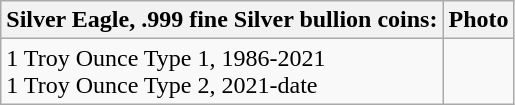<table border="1" class=wikitable>
<tr>
<th>Silver Eagle, .999 fine Silver bullion coins:</th>
<th>Photo</th>
</tr>
<tr>
<td>1 Troy Ounce Type 1, 1986-2021<br>1 Troy Ounce Type 2, 2021-date</td>
<td></td>
</tr>
</table>
